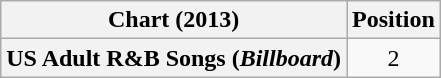<table class="wikitable plainrowheaders" style="text-align:center">
<tr>
<th scope="col">Chart (2013)</th>
<th scope="col">Position</th>
</tr>
<tr>
<th scope="row">US Adult R&B Songs (<em>Billboard</em>)</th>
<td>2</td>
</tr>
</table>
